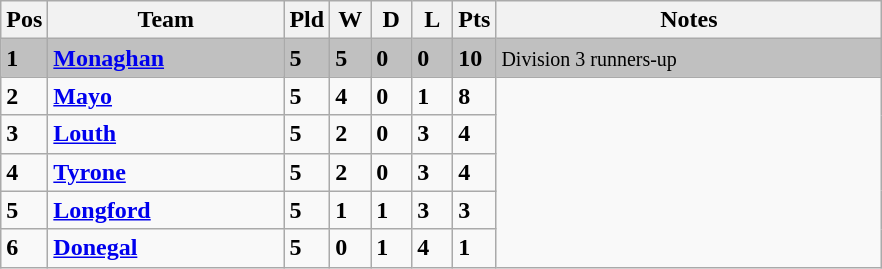<table class="wikitable" style="text-align: centre;">
<tr>
<th width=20>Pos</th>
<th width=150>Team</th>
<th width=20>Pld</th>
<th width=20>W</th>
<th width=20>D</th>
<th width=20>L</th>
<th width=20>Pts</th>
<th width=250>Notes</th>
</tr>
<tr style="background:silver;">
<td><strong>1</strong></td>
<td align=left><strong> <a href='#'>Monaghan</a> </strong></td>
<td><strong>5</strong></td>
<td><strong>5</strong></td>
<td><strong>0</strong></td>
<td><strong>0</strong></td>
<td><strong>10</strong></td>
<td><small>Division 3 runners-up</small></td>
</tr>
<tr>
<td><strong>2</strong></td>
<td align=left><strong> <a href='#'>Mayo</a> </strong></td>
<td><strong>5</strong></td>
<td><strong>4</strong></td>
<td><strong>0</strong></td>
<td><strong>1</strong></td>
<td><strong>8</strong></td>
</tr>
<tr>
<td><strong>3</strong></td>
<td align=left><strong> <a href='#'>Louth</a> </strong></td>
<td><strong>5</strong></td>
<td><strong>2</strong></td>
<td><strong>0</strong></td>
<td><strong>3</strong></td>
<td><strong>4</strong></td>
</tr>
<tr>
<td><strong>4</strong></td>
<td align=left><strong> <a href='#'>Tyrone</a> </strong></td>
<td><strong>5</strong></td>
<td><strong>2</strong></td>
<td><strong>0</strong></td>
<td><strong>3</strong></td>
<td><strong>4</strong></td>
</tr>
<tr>
<td><strong>5</strong></td>
<td align=left><strong> <a href='#'>Longford</a> </strong></td>
<td><strong>5</strong></td>
<td><strong>1</strong></td>
<td><strong>1</strong></td>
<td><strong>3</strong></td>
<td><strong>3</strong></td>
</tr>
<tr>
<td><strong>6</strong></td>
<td align=left><strong> <a href='#'>Donegal</a> </strong></td>
<td><strong>5</strong></td>
<td><strong>0</strong></td>
<td><strong>1</strong></td>
<td><strong>4</strong></td>
<td><strong>1</strong></td>
</tr>
</table>
